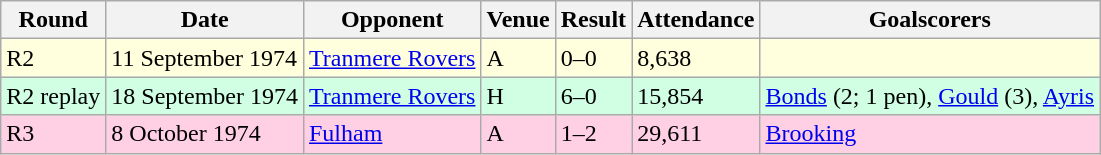<table class="wikitable">
<tr>
<th>Round</th>
<th>Date</th>
<th>Opponent</th>
<th>Venue</th>
<th>Result</th>
<th>Attendance</th>
<th>Goalscorers</th>
</tr>
<tr style="background-color: #ffffdd;">
<td>R2</td>
<td>11 September 1974</td>
<td><a href='#'>Tranmere Rovers</a></td>
<td>A</td>
<td>0–0</td>
<td>8,638</td>
<td></td>
</tr>
<tr style="background-color: #d0ffe3;">
<td>R2 replay</td>
<td>18 September 1974</td>
<td><a href='#'>Tranmere Rovers</a></td>
<td>H</td>
<td>6–0</td>
<td>15,854</td>
<td><a href='#'>Bonds</a> (2; 1 pen), <a href='#'>Gould</a> (3), <a href='#'>Ayris</a></td>
</tr>
<tr style="background-color: #ffd0e3;">
<td>R3</td>
<td>8 October 1974</td>
<td><a href='#'>Fulham</a></td>
<td>A</td>
<td>1–2</td>
<td>29,611</td>
<td><a href='#'>Brooking</a></td>
</tr>
</table>
